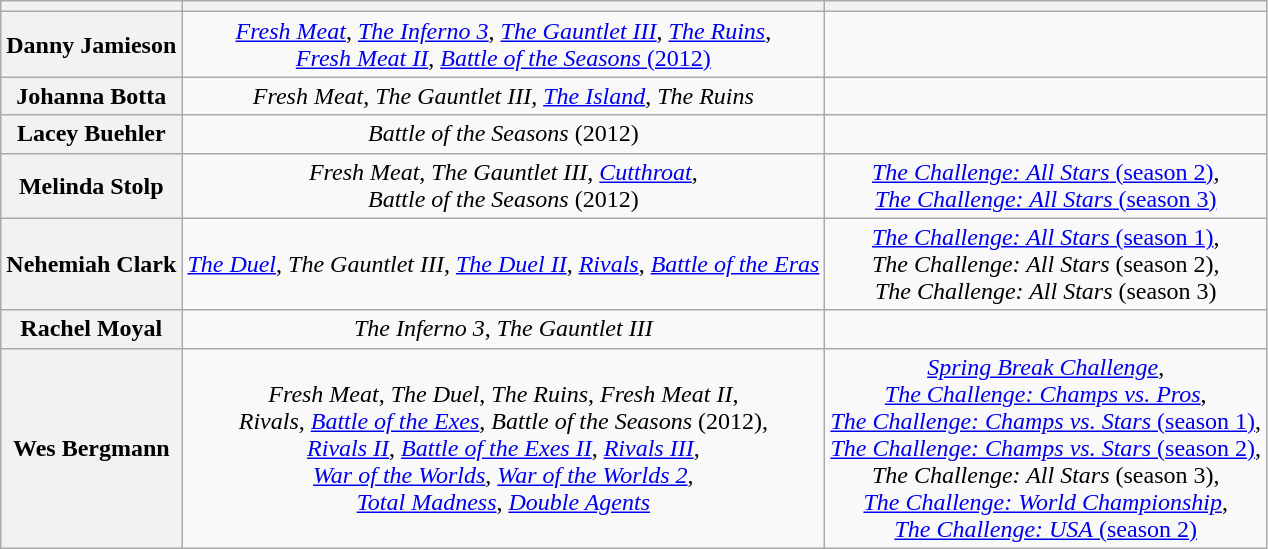<table class="wikitable" style="text-align:center">
<tr>
<th scope="col"></th>
<th scope="col"></th>
<th scope="col"></th>
</tr>
<tr>
<th scope="row" nowrap>Danny Jamieson</th>
<td><em><a href='#'>Fresh Meat</a></em>, <em><a href='#'>The Inferno 3</a></em>, <em><a href='#'>The Gauntlet III</a></em>, <em><a href='#'>The Ruins</a></em>,<br><em><a href='#'>Fresh Meat II</a></em>, <a href='#'><em>Battle of the Seasons</em> (2012)</a></td>
<td></td>
</tr>
<tr>
<th scope="row">Johanna Botta</th>
<td><em>Fresh Meat</em>, <em>The Gauntlet III</em>, <em><a href='#'>The Island</a></em>, <em>The Ruins</em></td>
<td></td>
</tr>
<tr>
<th scope="row">Lacey Buehler</th>
<td><em>Battle of the Seasons</em> (2012)</td>
<td></td>
</tr>
<tr>
<th scope="row">Melinda Stolp</th>
<td><em>Fresh Meat</em>, <em>The Gauntlet III</em>, <em><a href='#'>Cutthroat</a></em>,<br><em>Battle of the Seasons</em> (2012)</td>
<td><a href='#'><em>The Challenge: All Stars</em> (season 2)</a>,<br><a href='#'><em>The Challenge: All Stars</em> (season 3)</a></td>
</tr>
<tr>
<th scope="row">Nehemiah Clark</th>
<td><em><a href='#'>The Duel</a></em>, <em>The Gauntlet III</em>, <em><a href='#'>The Duel II</a></em>, <em><a href='#'>Rivals</a></em>, <em><a href='#'>Battle of the Eras</a></em></td>
<td><a href='#'><em>The Challenge: All Stars</em> (season 1)</a>,<br><em>The Challenge: All Stars</em> (season 2),<br><em>The Challenge: All Stars</em> (season 3)</td>
</tr>
<tr>
<th scope="row">Rachel Moyal</th>
<td><em>The Inferno 3</em>, <em>The Gauntlet III</em></td>
<td></td>
</tr>
<tr>
<th scope="row">Wes Bergmann</th>
<td><em>Fresh Meat</em>, <em>The Duel</em>, <em>The Ruins</em>, <em>Fresh Meat II</em>,<br><em>Rivals</em>, <em><a href='#'>Battle of the Exes</a></em>, <em>Battle of the Seasons</em> (2012),<br><em><a href='#'>Rivals II</a></em>, <em><a href='#'>Battle of the Exes II</a></em>, <em><a href='#'>Rivals III</a></em>,<br><em><a href='#'>War of the Worlds</a></em>, <em><a href='#'>War of the Worlds 2</a></em>,<br><em><a href='#'>Total Madness</a></em>, <em><a href='#'>Double Agents</a></em></td>
<td><em><a href='#'>Spring Break Challenge</a></em>,<br><em><a href='#'>The Challenge: Champs vs. Pros</a></em>,<br><a href='#'><em>The Challenge: Champs vs. Stars</em> (season 1)</a>,<br><a href='#'><em>The Challenge: Champs vs. Stars</em> (season 2)</a>,<br><em>The Challenge: All Stars</em> (season 3),<br><em><a href='#'>The Challenge: World Championship</a></em>,<br><a href='#'><em>The Challenge: USA</em> (season 2)</a></td>
</tr>
</table>
